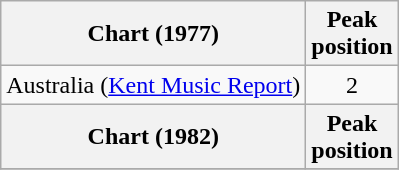<table class="wikitable">
<tr>
<th>Chart (1977)</th>
<th>Peak<br>position</th>
</tr>
<tr>
<td>Australia (<a href='#'>Kent Music Report</a>)</td>
<td align="center">2</td>
</tr>
<tr>
<th>Chart (1982)</th>
<th>Peak<br>position</th>
</tr>
<tr>
</tr>
</table>
